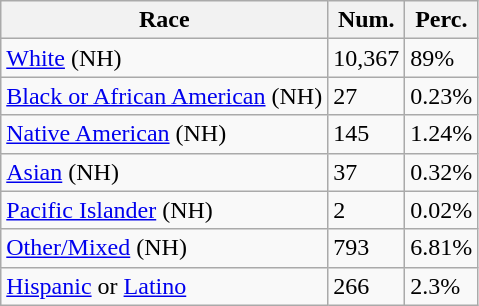<table class="wikitable">
<tr>
<th>Race</th>
<th>Num.</th>
<th>Perc.</th>
</tr>
<tr>
<td><a href='#'>White</a> (NH)</td>
<td>10,367</td>
<td>89%</td>
</tr>
<tr>
<td><a href='#'>Black or African American</a> (NH)</td>
<td>27</td>
<td>0.23%</td>
</tr>
<tr>
<td><a href='#'>Native American</a> (NH)</td>
<td>145</td>
<td>1.24%</td>
</tr>
<tr>
<td><a href='#'>Asian</a> (NH)</td>
<td>37</td>
<td>0.32%</td>
</tr>
<tr>
<td><a href='#'>Pacific Islander</a> (NH)</td>
<td>2</td>
<td>0.02%</td>
</tr>
<tr>
<td><a href='#'>Other/Mixed</a> (NH)</td>
<td>793</td>
<td>6.81%</td>
</tr>
<tr>
<td><a href='#'>Hispanic</a> or <a href='#'>Latino</a></td>
<td>266</td>
<td>2.3%</td>
</tr>
</table>
